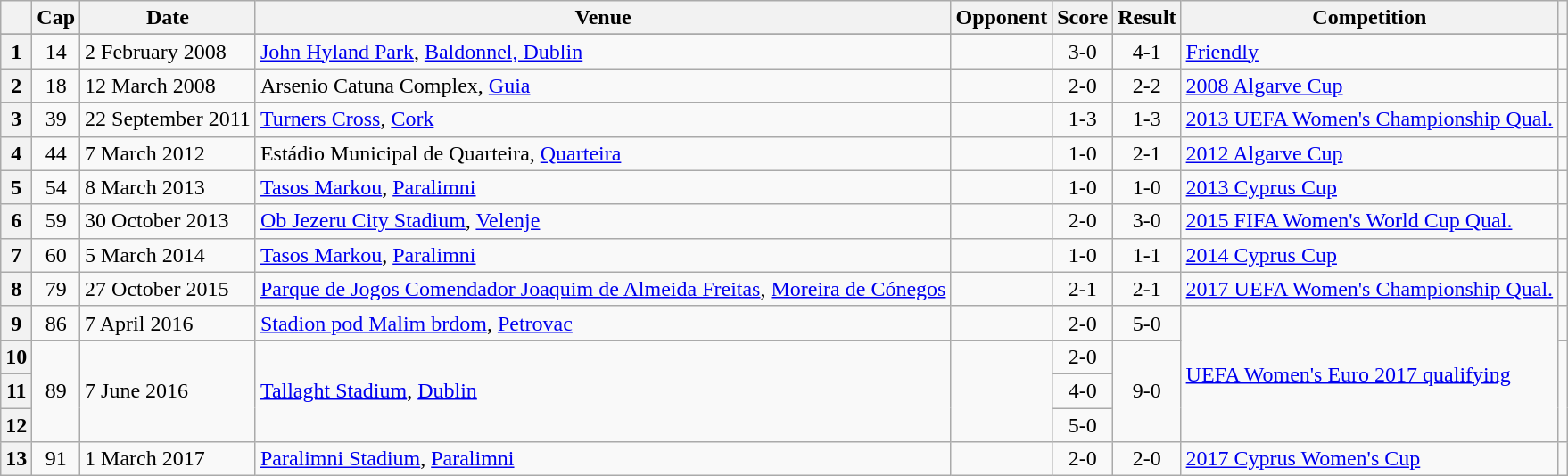<table class="wikitable sortable">
<tr>
<th scope="col"></th>
<th scope="col" style="text-align:center;">Cap</th>
<th scope="col">Date</th>
<th scope="col">Venue</th>
<th scope="col">Opponent</th>
<th scope="col">Score</th>
<th scope="col">Result</th>
<th scope="col">Competition</th>
<th scope="col" class="unsortable"></th>
</tr>
<tr>
</tr>
<tr>
<th scope="row">1</th>
<td align=center>14</td>
<td>2 February 2008</td>
<td><a href='#'>John Hyland Park</a>, <a href='#'>Baldonnel, Dublin</a></td>
<td></td>
<td align=center>3-0</td>
<td align=center>4-1</td>
<td><a href='#'>Friendly</a></td>
<td></td>
</tr>
<tr>
<th scope="row">2</th>
<td align=center>18</td>
<td>12 March 2008</td>
<td>Arsenio Catuna Complex, <a href='#'>Guia</a></td>
<td></td>
<td align=center>2-0</td>
<td align=center>2-2</td>
<td><a href='#'>2008 Algarve Cup</a></td>
<td></td>
</tr>
<tr>
<th scope="row">3</th>
<td align=center>39</td>
<td>22 September 2011</td>
<td><a href='#'>Turners Cross</a>, <a href='#'>Cork</a></td>
<td></td>
<td align=center>1-3</td>
<td align=center>1-3</td>
<td><a href='#'>2013 UEFA Women's Championship Qual.</a></td>
<td></td>
</tr>
<tr>
<th scope="row">4</th>
<td align=center>44</td>
<td>7 March 2012</td>
<td>Estádio Municipal de Quarteira, <a href='#'>Quarteira</a></td>
<td></td>
<td align=center>1-0</td>
<td align=center>2-1</td>
<td><a href='#'>2012 Algarve Cup</a></td>
<td></td>
</tr>
<tr>
<th scope="row">5</th>
<td align=center>54</td>
<td>8 March 2013</td>
<td><a href='#'>Tasos Markou</a>, <a href='#'>Paralimni</a></td>
<td></td>
<td align=center>1-0</td>
<td align=center>1-0</td>
<td><a href='#'>2013 Cyprus Cup</a></td>
<td></td>
</tr>
<tr>
<th scope="row">6</th>
<td align=center>59</td>
<td>30 October 2013</td>
<td><a href='#'>Ob Jezeru City Stadium</a>, <a href='#'>Velenje</a></td>
<td></td>
<td align=center>2-0</td>
<td align=center>3-0</td>
<td><a href='#'>2015 FIFA Women's World Cup Qual.</a></td>
<td></td>
</tr>
<tr>
<th scope="row">7</th>
<td align=center>60</td>
<td>5 March 2014</td>
<td><a href='#'>Tasos Markou</a>, <a href='#'>Paralimni</a></td>
<td></td>
<td align=center>1-0</td>
<td align=center>1-1</td>
<td><a href='#'>2014 Cyprus Cup</a></td>
</tr>
<tr>
<th scope="row">8</th>
<td align=center>79</td>
<td>27 October 2015</td>
<td><a href='#'>Parque de Jogos Comendador Joaquim de Almeida Freitas</a>, <a href='#'>Moreira de Cónegos</a></td>
<td></td>
<td align=center>2-1</td>
<td align=center>2-1</td>
<td><a href='#'>2017 UEFA Women's Championship Qual.</a></td>
<td></td>
</tr>
<tr>
<th scope="row">9</th>
<td align=center>86</td>
<td>7 April 2016</td>
<td><a href='#'>Stadion pod Malim brdom</a>, <a href='#'>Petrovac</a></td>
<td></td>
<td align=center>2-0</td>
<td align=center>5-0</td>
<td rowspan="4"><a href='#'>UEFA Women's Euro 2017 qualifying</a></td>
<td></td>
</tr>
<tr>
<th scope="row">10</th>
<td align=center rowspan="3">89</td>
<td rowspan="3">7 June 2016</td>
<td rowspan="3"><a href='#'>Tallaght Stadium</a>, <a href='#'>Dublin</a></td>
<td rowspan="3"></td>
<td align=center>2-0</td>
<td rowspan="3" align=center>9-0</td>
<td rowspan="3"></td>
</tr>
<tr>
<th scope="row">11</th>
<td align=center>4-0</td>
</tr>
<tr>
<th scope="row">12</th>
<td align=center>5-0</td>
</tr>
<tr>
<th scope="row">13</th>
<td align=center>91</td>
<td>1 March 2017</td>
<td><a href='#'>Paralimni Stadium</a>, <a href='#'>Paralimni</a></td>
<td></td>
<td align=center>2-0</td>
<td align=center>2-0</td>
<td><a href='#'>2017 Cyprus Women's Cup</a></td>
<td></td>
</tr>
</table>
